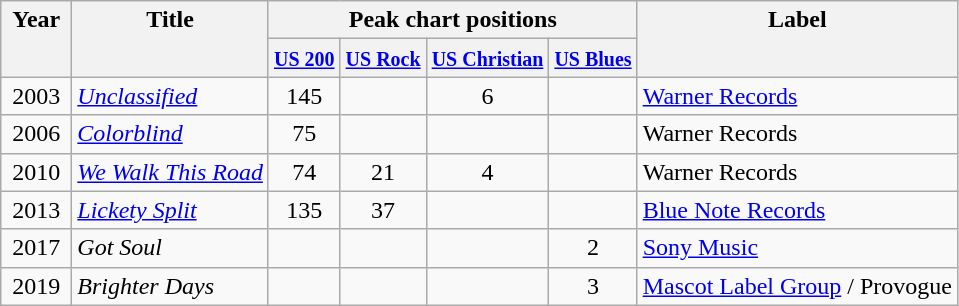<table class="wikitable">
<tr>
<th align="center" valign="top" width="40" rowspan="2">Year</th>
<th align="center" valign="top" rowspan="2">Title</th>
<th align="center" valign="top" colspan="4">Peak chart positions</th>
<th align="center" valign="top" rowspan="2">Label</th>
</tr>
<tr>
<th align="center"><small><a href='#'>US 200</a></small></th>
<th><small><a href='#'>US Rock</a></small></th>
<th><small><a href='#'>US Christian</a></small></th>
<th><small><a href='#'>US Blues</a></small></th>
</tr>
<tr>
<td align="center">2003</td>
<td><em><a href='#'>Unclassified</a></em></td>
<td align="center">145</td>
<td align="center"></td>
<td align="center">6</td>
<td align="center"></td>
<td><a href='#'>Warner Records</a></td>
</tr>
<tr>
<td align="center">2006</td>
<td><em><a href='#'>Colorblind</a></em></td>
<td align="center">75</td>
<td align="center"></td>
<td align="center"></td>
<td align="center"></td>
<td>Warner Records</td>
</tr>
<tr>
<td align="center">2010</td>
<td><em><a href='#'>We Walk This Road</a></em></td>
<td align="center">74</td>
<td align="center">21</td>
<td align="center">4</td>
<td align="center"></td>
<td>Warner Records</td>
</tr>
<tr>
<td align="center">2013</td>
<td><em><a href='#'>Lickety Split</a></em></td>
<td align="center">135</td>
<td align="center">37</td>
<td align="center"></td>
<td align="center"></td>
<td><a href='#'>Blue Note Records</a></td>
</tr>
<tr>
<td align="center">2017</td>
<td><em>Got Soul</em></td>
<td align="center"></td>
<td align="center"></td>
<td align="center"></td>
<td align="center">2</td>
<td><a href='#'>Sony Music</a></td>
</tr>
<tr>
<td align="center">2019</td>
<td><em>Brighter Days</em></td>
<td align="center"></td>
<td align="center"></td>
<td align="center"></td>
<td align="center">3</td>
<td><a href='#'>Mascot Label Group</a> / Provogue</td>
</tr>
</table>
